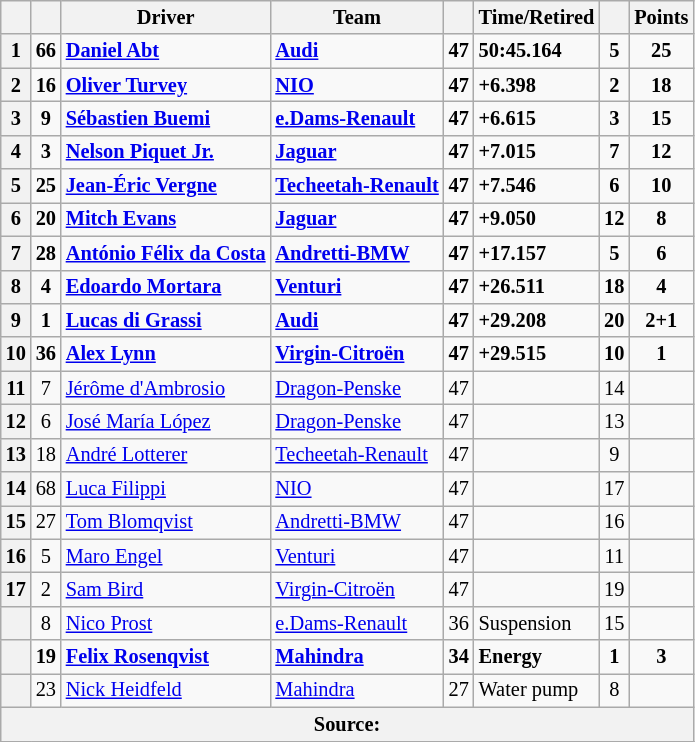<table class="wikitable sortable" style="font-size: 85%">
<tr>
<th scope="col"></th>
<th scope="col"></th>
<th scope="col">Driver</th>
<th scope="col">Team</th>
<th scope="col"></th>
<th scope="col" class="unsortable">Time/Retired</th>
<th scope="col"></th>
<th scope="col">Points</th>
</tr>
<tr style="font-weight:bold">
<th scope="row">1</th>
<td align="center">66</td>
<td data-sort-value="ABT"> <a href='#'>Daniel Abt</a></td>
<td><a href='#'>Audi</a></td>
<td align="center">47</td>
<td>50:45.164</td>
<td align="center">5</td>
<td align="center">25</td>
</tr>
<tr style="font-weight:bold">
<th scope="row">2</th>
<td align="center">16</td>
<td data-sort-value="TUR"> <a href='#'>Oliver Turvey</a></td>
<td><a href='#'>NIO</a></td>
<td align="center">47</td>
<td>+6.398</td>
<td align="center">2</td>
<td align="center">18</td>
</tr>
<tr style="font-weight:bold">
<th scope="row">3</th>
<td align="center">9</td>
<td data-sort-value="BUE"> <a href='#'>Sébastien Buemi</a></td>
<td><a href='#'>e.Dams-Renault</a></td>
<td align="center">47</td>
<td>+6.615</td>
<td align="center">3</td>
<td align="center">15</td>
</tr>
<tr style="font-weight:bold">
<th scope="row">4</th>
<td align="center">3</td>
<td data-sort-value="PIQ"> <a href='#'>Nelson Piquet Jr.</a></td>
<td><a href='#'>Jaguar</a></td>
<td align="center">47</td>
<td>+7.015</td>
<td align="center">7</td>
<td align="center">12</td>
</tr>
<tr style="font-weight:bold">
<th scope="row">5</th>
<td align="center">25</td>
<td data-sort-value="VER"> <a href='#'>Jean-Éric Vergne</a></td>
<td><a href='#'>Techeetah-Renault</a></td>
<td align="center">47</td>
<td>+7.546</td>
<td align="center">6</td>
<td align="center">10</td>
</tr>
<tr style="font-weight:bold">
<th scope="row">6</th>
<td align="center">20</td>
<td data-sort-value="EVA"> <a href='#'>Mitch Evans</a></td>
<td><a href='#'>Jaguar</a></td>
<td align="center">47</td>
<td>+9.050</td>
<td align="center">12</td>
<td align="center">8</td>
</tr>
<tr style="font-weight:bold">
<th scope="row">7</th>
<td align="center">28</td>
<td data-sort-value="FDC"> <a href='#'>António Félix da Costa</a></td>
<td><a href='#'>Andretti-BMW</a></td>
<td align="center">47</td>
<td>+17.157</td>
<td align="center">5</td>
<td align="center">6</td>
</tr>
<tr style="font-weight:bold">
<th scope="row">8</th>
<td align="center">4</td>
<td data-sort-value="MOR"> <a href='#'>Edoardo Mortara</a></td>
<td><a href='#'>Venturi</a></td>
<td align="center">47</td>
<td>+26.511</td>
<td align="center">18</td>
<td align="center">4</td>
</tr>
<tr style="font-weight:bold">
<th scope="row">9</th>
<td align="center">1</td>
<td data-sort-value="DIG"> <a href='#'>Lucas di Grassi</a></td>
<td><a href='#'>Audi</a></td>
<td align="center">47</td>
<td>+29.208</td>
<td align="center">20</td>
<td align="center">2+1</td>
</tr>
<tr style="font-weight:bold">
<th scope="row">10</th>
<td align="center">36</td>
<td data-sort-value="LYN"> <a href='#'>Alex Lynn</a></td>
<td><a href='#'>Virgin-Citroën</a></td>
<td align="center">47</td>
<td>+29.515</td>
<td align="center">10</td>
<td align="center">1</td>
</tr>
<tr>
<th scope="row"><strong>11</strong></th>
<td align="center">7</td>
<td data-sort-value="DAM"> <a href='#'>Jérôme d'Ambrosio</a></td>
<td><a href='#'>Dragon-Penske</a></td>
<td align="center">47</td>
<td></td>
<td align="center">14</td>
<td></td>
</tr>
<tr>
<th scope="row"><strong>12</strong></th>
<td align="center">6</td>
<td data-sort-value="LOP"> <a href='#'>José María López</a></td>
<td><a href='#'>Dragon-Penske</a></td>
<td align="center">47</td>
<td></td>
<td align="center">13</td>
<td></td>
</tr>
<tr>
<th scope="row"><strong>13</strong></th>
<td align="center">18</td>
<td data-sort-value="LOT"> <a href='#'>André Lotterer</a></td>
<td><a href='#'>Techeetah-Renault</a></td>
<td align="center">47</td>
<td></td>
<td align="center">9</td>
<td></td>
</tr>
<tr>
<th scope="row"><strong>14</strong></th>
<td align="center">68</td>
<td data-sort-value="FIL"> <a href='#'>Luca Filippi</a></td>
<td><a href='#'>NIO</a></td>
<td align="center">47</td>
<td></td>
<td align="center">17</td>
<td></td>
</tr>
<tr>
<th scope="row"><strong>15</strong></th>
<td align="center">27</td>
<td data-sort-value="BLO"> <a href='#'>Tom Blomqvist</a></td>
<td><a href='#'>Andretti-BMW</a></td>
<td align="center">47</td>
<td></td>
<td align="center">16</td>
<td></td>
</tr>
<tr>
<th scope="row"><strong>16</strong></th>
<td align="center">5</td>
<td data-sort-value="ENG"> <a href='#'>Maro Engel</a></td>
<td><a href='#'>Venturi</a></td>
<td align="center">47</td>
<td></td>
<td align="center">11</td>
<td></td>
</tr>
<tr>
<th scope="row"><strong>17</strong></th>
<td align="center">2</td>
<td data-sort-value="BIR"> <a href='#'>Sam Bird</a></td>
<td><a href='#'>Virgin-Citroën</a></td>
<td align="center">47</td>
<td></td>
<td align="center">19</td>
<td></td>
</tr>
<tr>
<th scope="row"></th>
<td align="center">8</td>
<td data-sort-value="PRO"> <a href='#'>Nico Prost</a></td>
<td><a href='#'>e.Dams-Renault</a></td>
<td align="center">36</td>
<td>Suspension</td>
<td align="center">15</td>
<td></td>
</tr>
<tr style="font-weight:bold">
<th scope="row"></th>
<td align="center">19</td>
<td data-sort-value="ROS"> <a href='#'>Felix Rosenqvist</a></td>
<td><a href='#'>Mahindra</a></td>
<td align="center">34</td>
<td>Energy</td>
<td align="center">1</td>
<td align="center">3</td>
</tr>
<tr>
<th scope="row"></th>
<td align="center">23</td>
<td data-sort-value="HEI"> <a href='#'>Nick Heidfeld</a></td>
<td><a href='#'>Mahindra</a></td>
<td align="center">27</td>
<td>Water pump</td>
<td align="center">8</td>
<td></td>
</tr>
<tr>
<th colspan="8">Source:</th>
</tr>
<tr>
</tr>
</table>
